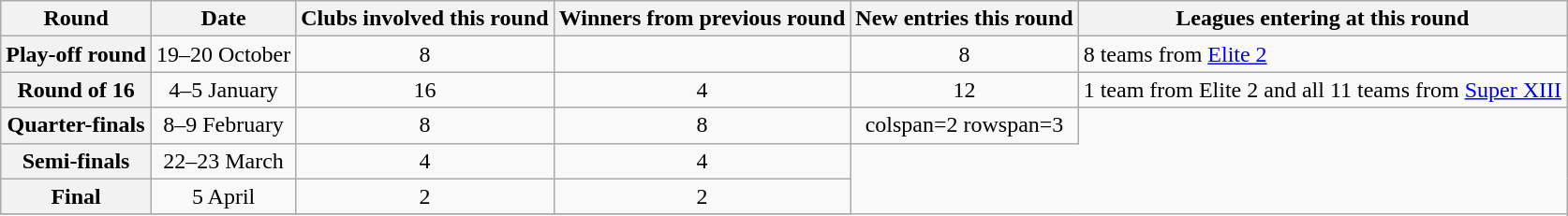<table class="wikitable plainrowheaders" style="text-align:center;">
<tr>
<th scope="col">Round</th>
<th scope="col">Date</th>
<th scope="col">Clubs involved this round</th>
<th scope="col">Winners from previous round</th>
<th scope="col">New entries this round</th>
<th scope="col">Leagues entering at this round</th>
</tr>
<tr>
<th scope="row" style="text-align:center;">Play-off round</th>
<td>19–20 October</td>
<td>8</td>
<td></td>
<td>8</td>
<td style="text-align: left;">8 teams from <a href='#'>Elite 2</a></td>
</tr>
<tr>
<th scope="row" style="text-align:center;">Round of 16</th>
<td>4–5 January</td>
<td>16</td>
<td>4</td>
<td>12</td>
<td style="text-align: left;">1 team from Elite 2 and all 11 teams from <a href='#'>Super XIII</a></td>
</tr>
<tr>
<th scope="row" style="text-align:center;">Quarter-finals</th>
<td>8–9 February</td>
<td>8</td>
<td>8</td>
<td>colspan=2 rowspan=3</td>
</tr>
<tr>
<th scope="row" style="text-align:center;">Semi-finals</th>
<td>22–23 March</td>
<td>4</td>
<td>4</td>
</tr>
<tr>
<th scope="row" style="text-align:center;">Final</th>
<td>5 April</td>
<td>2</td>
<td>2</td>
</tr>
<tr>
</tr>
</table>
